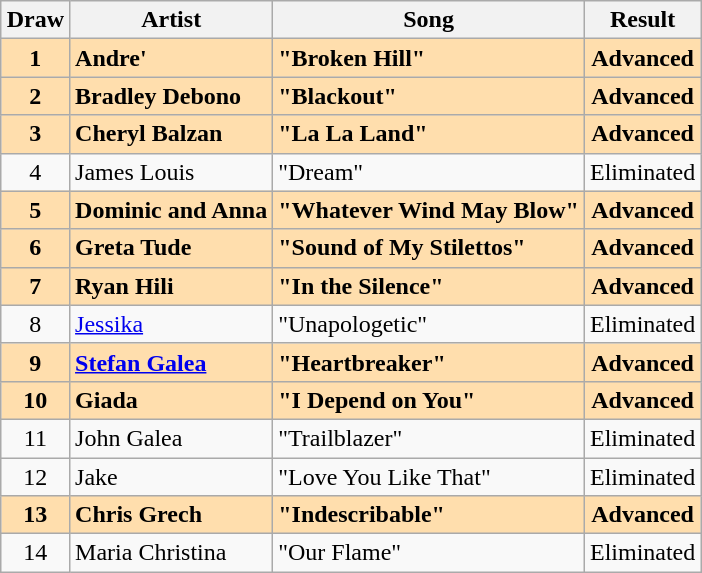<table class="sortable wikitable" style="margin: 1em auto 1em auto;">
<tr>
<th>Draw</th>
<th>Artist</th>
<th>Song</th>
<th>Result</th>
</tr>
<tr style="font-weight:bold; background:navajowhite;">
<td align="center">1</td>
<td>Andre'</td>
<td>"Broken Hill"</td>
<td align="center">Advanced</td>
</tr>
<tr style="font-weight:bold; background:navajowhite;">
<td align="center">2</td>
<td>Bradley Debono</td>
<td>"Blackout"</td>
<td align="center">Advanced</td>
</tr>
<tr style="font-weight:bold; background:navajowhite;">
<td align="center">3</td>
<td>Cheryl Balzan</td>
<td>"La La Land"</td>
<td align="center">Advanced</td>
</tr>
<tr>
<td align="center">4</td>
<td>James Louis</td>
<td>"Dream"</td>
<td align="center">Eliminated</td>
</tr>
<tr style="font-weight:bold; background:navajowhite;">
<td align="center">5</td>
<td>Dominic and Anna</td>
<td>"Whatever Wind May Blow"</td>
<td align="center">Advanced</td>
</tr>
<tr style="font-weight:bold; background:navajowhite;">
<td align="center">6</td>
<td>Greta Tude</td>
<td>"Sound of My Stilettos"</td>
<td align="center">Advanced</td>
</tr>
<tr style="font-weight:bold; background:navajowhite;">
<td align="center">7</td>
<td>Ryan Hili</td>
<td>"In the Silence"</td>
<td align="center">Advanced</td>
</tr>
<tr>
<td align="center">8</td>
<td><a href='#'>Jessika</a></td>
<td>"Unapologetic"</td>
<td align="center">Eliminated</td>
</tr>
<tr style="font-weight:bold; background:navajowhite;">
<td align="center">9</td>
<td><a href='#'>Stefan Galea</a></td>
<td>"Heartbreaker"</td>
<td align="center">Advanced</td>
</tr>
<tr style="font-weight:bold; background:navajowhite;">
<td align="center">10</td>
<td>Giada</td>
<td>"I Depend on You"</td>
<td align="center">Advanced</td>
</tr>
<tr>
<td align="center">11</td>
<td>John Galea</td>
<td>"Trailblazer"</td>
<td align="center">Eliminated</td>
</tr>
<tr>
<td align="center">12</td>
<td>Jake</td>
<td>"Love You Like That"</td>
<td align="center">Eliminated</td>
</tr>
<tr style="font-weight:bold; background:navajowhite;">
<td align="center">13</td>
<td>Chris Grech</td>
<td>"Indescribable"</td>
<td align="center">Advanced</td>
</tr>
<tr>
<td align="center">14</td>
<td>Maria Christina</td>
<td>"Our Flame"</td>
<td align="center">Eliminated</td>
</tr>
</table>
